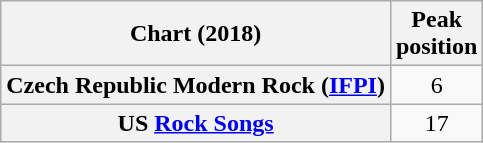<table class="wikitable plainrowheaders" style="text-align:center">
<tr>
<th scope="col">Chart (2018)</th>
<th scope="col">Peak<br>position</th>
</tr>
<tr>
<th scope="row">Czech Republic Modern Rock (<a href='#'>IFPI</a>)</th>
<td>6</td>
</tr>
<tr>
<th scope="row">US <a href='#'>Rock Songs</a></th>
<td>17</td>
</tr>
</table>
